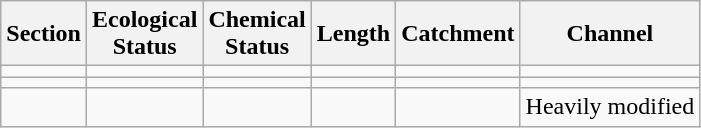<table class="wikitable">
<tr>
<th>Section</th>
<th>Ecological<br>Status</th>
<th>Chemical<br>Status</th>
<th>Length</th>
<th>Catchment</th>
<th>Channel</th>
</tr>
<tr>
<td></td>
<td></td>
<td></td>
<td></td>
<td></td>
<td></td>
</tr>
<tr>
<td></td>
<td></td>
<td></td>
<td></td>
<td></td>
<td></td>
</tr>
<tr>
<td></td>
<td></td>
<td></td>
<td></td>
<td></td>
<td>Heavily modified</td>
</tr>
</table>
